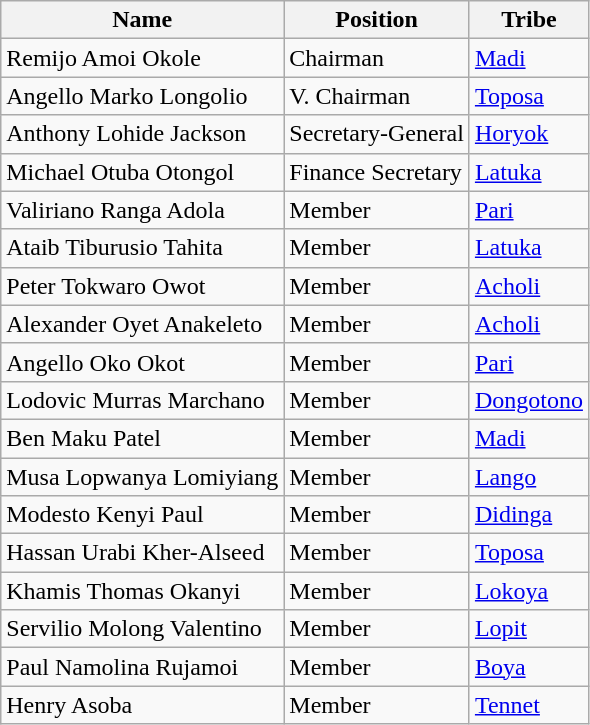<table class=wikitable>
<tr>
<th>Name</th>
<th>Position</th>
<th>Tribe</th>
</tr>
<tr>
<td>Remijo Amoi Okole</td>
<td>Chairman</td>
<td><a href='#'>Madi</a></td>
</tr>
<tr>
<td>Angello Marko Longolio</td>
<td>V. Chairman</td>
<td><a href='#'>Toposa</a></td>
</tr>
<tr>
<td>Anthony Lohide Jackson</td>
<td>Secretary-General</td>
<td><a href='#'>Horyok</a></td>
</tr>
<tr>
<td>Michael Otuba Otongol</td>
<td>Finance Secretary</td>
<td><a href='#'>Latuka</a></td>
</tr>
<tr>
<td>Valiriano Ranga Adola</td>
<td>Member</td>
<td><a href='#'>Pari</a></td>
</tr>
<tr>
<td>Ataib Tiburusio Tahita</td>
<td>Member</td>
<td><a href='#'>Latuka</a></td>
</tr>
<tr>
<td>Peter Tokwaro Owot</td>
<td>Member</td>
<td><a href='#'>Acholi</a></td>
</tr>
<tr>
<td>Alexander Oyet Anakeleto</td>
<td>Member</td>
<td><a href='#'>Acholi</a></td>
</tr>
<tr>
<td>Angello Oko Okot</td>
<td>Member</td>
<td><a href='#'>Pari</a></td>
</tr>
<tr>
<td>Lodovic Murras Marchano</td>
<td>Member</td>
<td><a href='#'>Dongotono</a></td>
</tr>
<tr>
<td>Ben Maku Patel</td>
<td>Member</td>
<td><a href='#'>Madi</a></td>
</tr>
<tr>
<td>Musa Lopwanya Lomiyiang</td>
<td>Member</td>
<td><a href='#'>Lango</a></td>
</tr>
<tr>
<td>Modesto Kenyi Paul</td>
<td>Member</td>
<td><a href='#'>Didinga</a></td>
</tr>
<tr>
<td>Hassan Urabi Kher-Alseed</td>
<td>Member</td>
<td><a href='#'>Toposa</a></td>
</tr>
<tr>
<td>Khamis Thomas Okanyi</td>
<td>Member</td>
<td><a href='#'>Lokoya</a></td>
</tr>
<tr>
<td>Servilio Molong Valentino</td>
<td>Member</td>
<td><a href='#'>Lopit</a></td>
</tr>
<tr>
<td>Paul Namolina Rujamoi</td>
<td>Member</td>
<td><a href='#'>Boya</a></td>
</tr>
<tr>
<td>Henry Asoba</td>
<td>Member</td>
<td><a href='#'>Tennet</a></td>
</tr>
</table>
